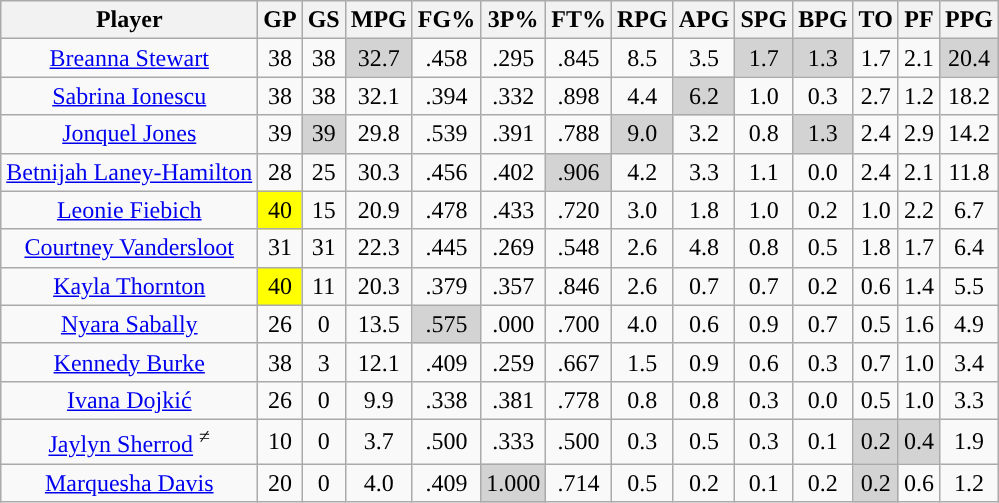<table class="wikitable sortable" style="text-align:center;">
<tr>
<th>Player</th>
<th>GP</th>
<th>GS</th>
<th>MPG</th>
<th>FG%</th>
<th>3P%</th>
<th>FT%</th>
<th>RPG</th>
<th>APG</th>
<th>SPG</th>
<th>BPG</th>
<th>TO</th>
<th>PF</th>
<th>PPG</th>
</tr>
<tr>
<td><a href='#'>Breanna Stewart</a></td>
<td>38</td>
<td>38</td>
<td style="background:#D3D3D3;">32.7</td>
<td>.458</td>
<td>.295</td>
<td>.845</td>
<td>8.5</td>
<td>3.5</td>
<td style="background:#D3D3D3;">1.7</td>
<td style="background:#D3D3D3;">1.3</td>
<td>1.7</td>
<td>2.1</td>
<td style="background:#D3D3D3;">20.4</td>
</tr>
<tr>
<td><a href='#'>Sabrina Ionescu</a></td>
<td>38</td>
<td>38</td>
<td>32.1</td>
<td>.394</td>
<td>.332</td>
<td>.898</td>
<td>4.4</td>
<td style="background:#D3D3D3;">6.2</td>
<td>1.0</td>
<td>0.3</td>
<td>2.7</td>
<td>1.2</td>
<td>18.2</td>
</tr>
<tr>
<td><a href='#'>Jonquel Jones</a></td>
<td>39</td>
<td style="background:#D3D3D3;">39</td>
<td>29.8</td>
<td>.539</td>
<td>.391</td>
<td>.788</td>
<td style="background:#D3D3D3;">9.0</td>
<td>3.2</td>
<td>0.8</td>
<td style="background:#D3D3D3;">1.3</td>
<td>2.4</td>
<td>2.9</td>
<td>14.2</td>
</tr>
<tr>
<td><a href='#'>Betnijah Laney-Hamilton</a></td>
<td>28</td>
<td>25</td>
<td>30.3</td>
<td>.456</td>
<td>.402</td>
<td style="background:#D3D3D3;">.906</td>
<td>4.2</td>
<td>3.3</td>
<td>1.1</td>
<td>0.0</td>
<td>2.4</td>
<td>2.1</td>
<td>11.8</td>
</tr>
<tr>
<td><a href='#'>Leonie Fiebich</a></td>
<td style="background:yellow;">40</td>
<td>15</td>
<td>20.9</td>
<td>.478</td>
<td>.433</td>
<td>.720</td>
<td>3.0</td>
<td>1.8</td>
<td>1.0</td>
<td>0.2</td>
<td>1.0</td>
<td>2.2</td>
<td>6.7</td>
</tr>
<tr>
<td><a href='#'>Courtney Vandersloot</a></td>
<td>31</td>
<td>31</td>
<td>22.3</td>
<td>.445</td>
<td>.269</td>
<td>.548</td>
<td>2.6</td>
<td>4.8</td>
<td>0.8</td>
<td>0.5</td>
<td>1.8</td>
<td>1.7</td>
<td>6.4</td>
</tr>
<tr>
<td><a href='#'>Kayla Thornton</a></td>
<td style="background:yellow;">40</td>
<td>11</td>
<td>20.3</td>
<td>.379</td>
<td>.357</td>
<td>.846</td>
<td>2.6</td>
<td>0.7</td>
<td>0.7</td>
<td>0.2</td>
<td>0.6</td>
<td>1.4</td>
<td>5.5</td>
</tr>
<tr>
<td><a href='#'>Nyara Sabally</a></td>
<td>26</td>
<td>0</td>
<td>13.5</td>
<td style="background:#D3D3D3;">.575</td>
<td>.000</td>
<td>.700</td>
<td>4.0</td>
<td>0.6</td>
<td>0.9</td>
<td>0.7</td>
<td>0.5</td>
<td>1.6</td>
<td>4.9</td>
</tr>
<tr>
<td><a href='#'>Kennedy Burke</a></td>
<td>38</td>
<td>3</td>
<td>12.1</td>
<td>.409</td>
<td>.259</td>
<td>.667</td>
<td>1.5</td>
<td>0.9</td>
<td>0.6</td>
<td>0.3</td>
<td>0.7</td>
<td>1.0</td>
<td>3.4</td>
</tr>
<tr>
<td><a href='#'>Ivana Dojkić</a></td>
<td>26</td>
<td>0</td>
<td>9.9</td>
<td>.338</td>
<td>.381</td>
<td>.778</td>
<td>0.8</td>
<td>0.8</td>
<td>0.3</td>
<td>0.0</td>
<td>0.5</td>
<td>1.0</td>
<td>3.3</td>
</tr>
<tr>
<td><a href='#'>Jaylyn Sherrod</a> <sup>≠</sup></td>
<td>10</td>
<td>0</td>
<td>3.7</td>
<td>.500</td>
<td>.333</td>
<td>.500</td>
<td>0.3</td>
<td>0.5</td>
<td>0.3</td>
<td>0.1</td>
<td style="background:#D3D3D3;">0.2</td>
<td style="background:#D3D3D3;">0.4</td>
<td>1.9</td>
</tr>
<tr>
<td><a href='#'>Marquesha Davis</a></td>
<td>20</td>
<td>0</td>
<td>4.0</td>
<td>.409</td>
<td style="background:#D3D3D3;">1.000</td>
<td>.714</td>
<td>0.5</td>
<td>0.2</td>
<td>0.1</td>
<td>0.2</td>
<td style="background:#D3D3D3;">0.2</td>
<td>0.6</td>
<td>1.2</td>
</tr>
</table>
